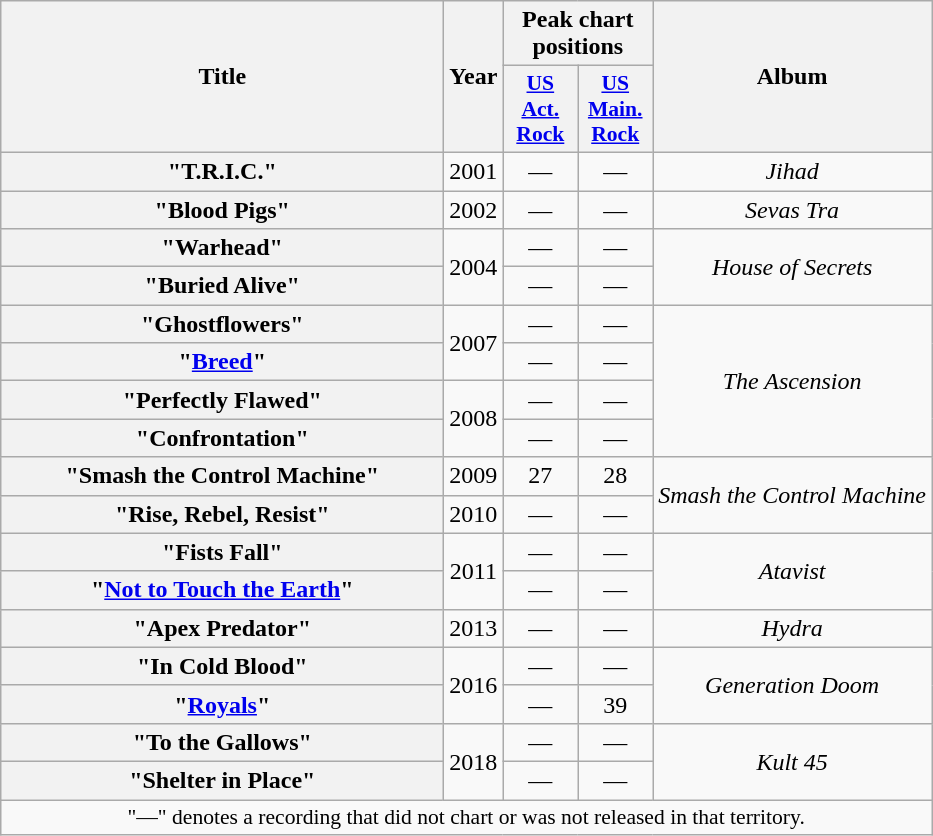<table class="wikitable plainrowheaders" style="text-align:center;">
<tr>
<th scope="col" rowspan="2" style="width:18em;">Title</th>
<th scope="col" rowspan="2">Year</th>
<th scope="col" colspan="2">Peak chart positions</th>
<th scope="col" rowspan="2">Album</th>
</tr>
<tr>
<th scope="col" style="width:3em;font-size:90%;"><a href='#'>US<br>Act.<br>Rock</a><br></th>
<th scope="col" style="width:3em;font-size:90%;"><a href='#'>US<br>Main.<br>Rock</a><br></th>
</tr>
<tr>
<th scope="row">"T.R.I.C."</th>
<td>2001</td>
<td>—</td>
<td>—</td>
<td><em>Jihad</em></td>
</tr>
<tr>
<th scope="row">"Blood Pigs"</th>
<td>2002</td>
<td>—</td>
<td>—</td>
<td><em>Sevas Tra</em></td>
</tr>
<tr>
<th scope="row">"Warhead"</th>
<td rowspan="2">2004</td>
<td>—</td>
<td>—</td>
<td rowspan="2"><em>House of Secrets</em></td>
</tr>
<tr>
<th scope="row">"Buried Alive"</th>
<td>—</td>
<td>—</td>
</tr>
<tr>
<th scope="row">"Ghostflowers"</th>
<td rowspan="2">2007</td>
<td>—</td>
<td>—</td>
<td rowspan="4"><em>The Ascension</em></td>
</tr>
<tr>
<th scope="row">"<a href='#'>Breed</a>"</th>
<td>—</td>
<td>—</td>
</tr>
<tr>
<th scope="row">"Perfectly Flawed"</th>
<td rowspan="2">2008</td>
<td>—</td>
<td>—</td>
</tr>
<tr>
<th scope="row">"Confrontation"</th>
<td>—</td>
<td>—</td>
</tr>
<tr>
<th scope="row">"Smash the Control Machine"</th>
<td>2009</td>
<td>27</td>
<td>28</td>
<td rowspan="2"><em>Smash the Control Machine</em></td>
</tr>
<tr>
<th scope="row">"Rise, Rebel, Resist"</th>
<td>2010</td>
<td>—</td>
<td>—</td>
</tr>
<tr>
<th scope="row">"Fists Fall"</th>
<td rowspan="2">2011</td>
<td>—</td>
<td>—</td>
<td rowspan="2"><em>Atavist</em></td>
</tr>
<tr>
<th scope="row">"<a href='#'>Not to Touch the Earth</a>"</th>
<td>—</td>
<td>—</td>
</tr>
<tr>
<th scope="row">"Apex Predator"</th>
<td>2013</td>
<td>—</td>
<td>—</td>
<td><em>Hydra</em></td>
</tr>
<tr>
<th scope="row">"In Cold Blood"</th>
<td rowspan="2">2016</td>
<td>—</td>
<td>—</td>
<td rowspan="2"><em>Generation Doom</em></td>
</tr>
<tr>
<th scope="row">"<a href='#'>Royals</a>"</th>
<td>—</td>
<td>39</td>
</tr>
<tr>
<th scope="row">"To the Gallows"</th>
<td rowspan="2">2018</td>
<td>—</td>
<td>—</td>
<td rowspan="2"><em>Kult 45</em></td>
</tr>
<tr>
<th scope="row">"Shelter in Place"</th>
<td>—</td>
<td>—</td>
</tr>
<tr>
<td colspan="6" style="font-size:90%">"—" denotes a recording that did not chart or was not released in that territory.</td>
</tr>
</table>
